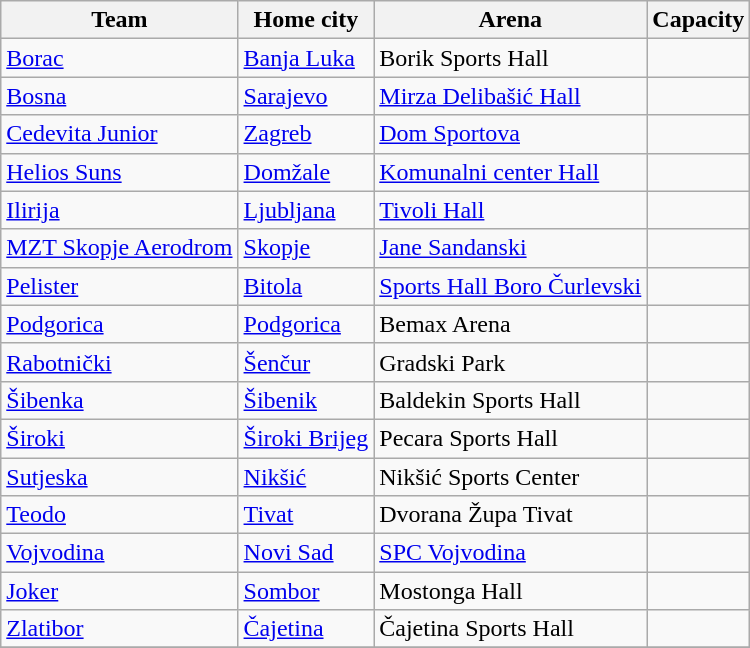<table class="wikitable sortable">
<tr>
<th>Team</th>
<th>Home city</th>
<th>Arena</th>
<th>Capacity</th>
</tr>
<tr>
<td> <a href='#'>Borac</a></td>
<td><a href='#'>Banja Luka</a></td>
<td>Borik Sports Hall</td>
<td style="text-align:center"></td>
</tr>
<tr>
<td> <a href='#'>Bosna</a></td>
<td><a href='#'>Sarajevo</a></td>
<td><a href='#'>Mirza Delibašić Hall</a></td>
<td style="text-align:center"></td>
</tr>
<tr>
<td> <a href='#'>Cedevita Junior</a></td>
<td><a href='#'>Zagreb</a></td>
<td><a href='#'>Dom Sportova</a></td>
<td style="text-align:center"></td>
</tr>
<tr>
<td> <a href='#'>Helios Suns</a></td>
<td><a href='#'>Domžale</a></td>
<td><a href='#'>Komunalni center Hall</a></td>
<td style="text-align:center"></td>
</tr>
<tr>
<td> <a href='#'>Ilirija</a></td>
<td><a href='#'>Ljubljana</a></td>
<td><a href='#'>Tivoli Hall</a></td>
<td style="text-align:center"></td>
</tr>
<tr>
<td> <a href='#'>MZT Skopje Aerodrom</a></td>
<td><a href='#'>Skopje</a></td>
<td><a href='#'>Jane Sandanski</a></td>
<td style="text-align:center"></td>
</tr>
<tr>
<td> <a href='#'>Pelister</a></td>
<td><a href='#'>Bitola</a></td>
<td><a href='#'>Sports Hall Boro Čurlevski</a></td>
<td style="text-align:center"></td>
</tr>
<tr>
<td> <a href='#'>Podgorica</a></td>
<td><a href='#'>Podgorica</a></td>
<td>Bemax Arena</td>
<td style="text-align:center"></td>
</tr>
<tr>
<td> <a href='#'>Rabotnički</a></td>
<td><a href='#'>Šenčur</a></td>
<td>Gradski Park</td>
<td style="text-align:center"></td>
</tr>
<tr>
<td> <a href='#'>Šibenka</a></td>
<td><a href='#'>Šibenik</a></td>
<td>Baldekin Sports Hall</td>
<td style="text-align:center"></td>
</tr>
<tr>
<td> <a href='#'>Široki</a></td>
<td><a href='#'>Široki Brijeg</a></td>
<td>Pecara Sports Hall</td>
<td style="text-align:center"></td>
</tr>
<tr>
<td> <a href='#'>Sutjeska</a></td>
<td><a href='#'>Nikšić</a></td>
<td>Nikšić Sports Center</td>
<td style="text-align:center"></td>
</tr>
<tr>
<td> <a href='#'>Teodo</a></td>
<td><a href='#'>Tivat</a></td>
<td>Dvorana Župa Tivat</td>
<td style="text-align:center"></td>
</tr>
<tr>
<td> <a href='#'>Vojvodina</a></td>
<td><a href='#'>Novi Sad</a></td>
<td><a href='#'>SPC Vojvodina</a></td>
<td style="text-align:center"></td>
</tr>
<tr>
<td> <a href='#'>Joker</a></td>
<td><a href='#'>Sombor</a></td>
<td>Mostonga Hall</td>
<td style="text-align:center"></td>
</tr>
<tr>
<td> <a href='#'>Zlatibor</a></td>
<td><a href='#'>Čajetina</a></td>
<td>Čajetina Sports Hall</td>
<td style="text-align:center"></td>
</tr>
<tr>
</tr>
</table>
